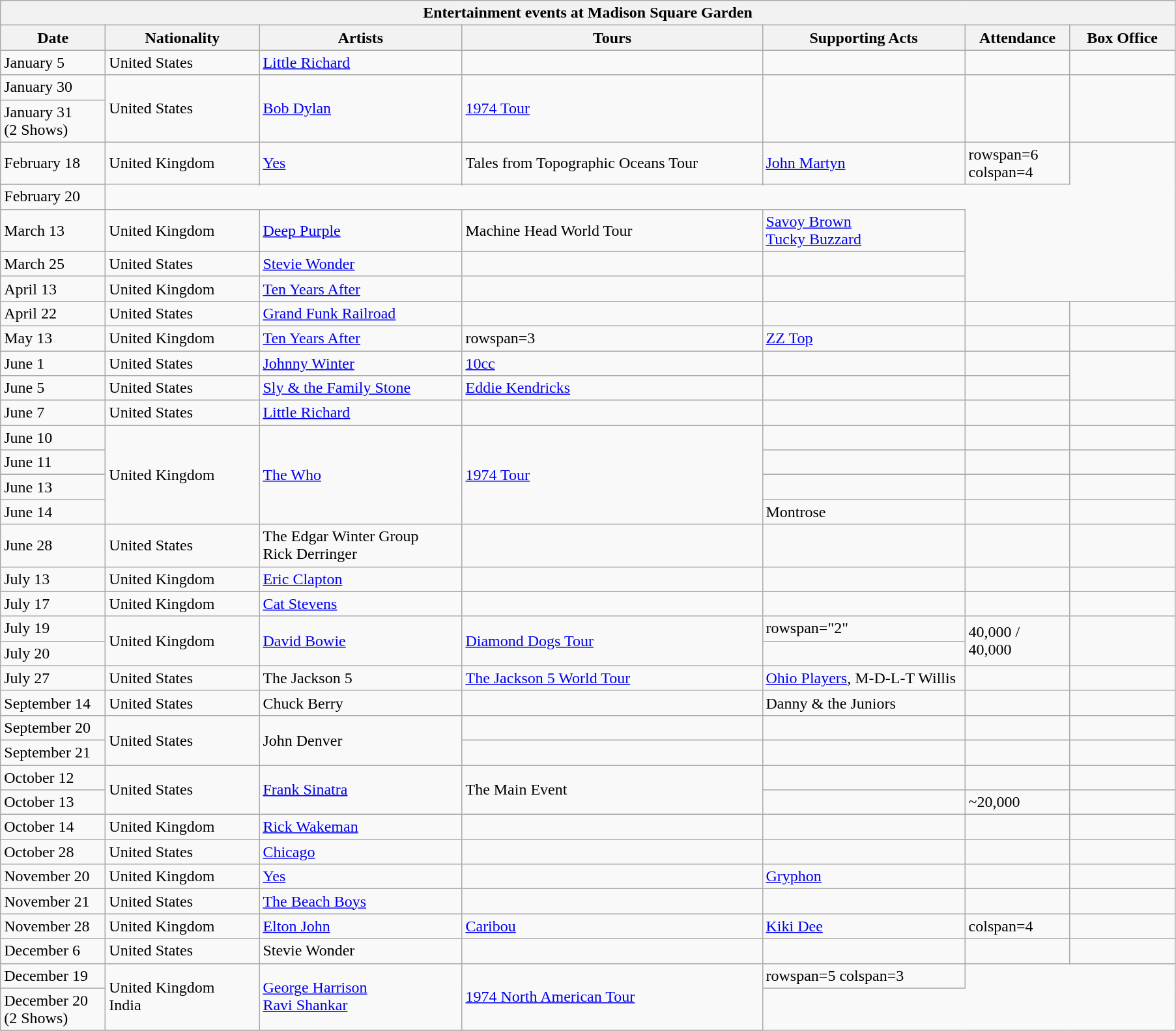<table class="wikitable">
<tr>
<th colspan="7">Entertainment events at Madison Square Garden</th>
</tr>
<tr>
<th width=100>Date</th>
<th width=150>Nationality</th>
<th width=200>Artists</th>
<th width=300>Tours</th>
<th width=200>Supporting Acts</th>
<th width=100>Attendance</th>
<th width=100>Box Office</th>
</tr>
<tr>
<td>January 5</td>
<td>United States</td>
<td><a href='#'>Little Richard</a></td>
<td></td>
<td></td>
<td></td>
<td></td>
</tr>
<tr>
<td>January 30</td>
<td rowspan="2">United States</td>
<td rowspan="2"><a href='#'>Bob Dylan</a></td>
<td rowspan="2"><a href='#'>1974 Tour</a></td>
<td rowspan="2"></td>
<td rowspan="2"></td>
<td rowspan="2"></td>
</tr>
<tr>
<td>January 31<br>(2 Shows)</td>
</tr>
<tr>
<td>February 18</td>
<td rowspan=2>United Kingdom</td>
<td rowspan=2><a href='#'>Yes</a></td>
<td rowspan=2>Tales from Topographic Oceans Tour</td>
<td rowspan=2><a href='#'>John Martyn</a></td>
<td>rowspan=6 colspan=4 </td>
</tr>
<tr>
</tr>
<tr>
<td>February 20</td>
</tr>
<tr>
<td>March 13</td>
<td>United Kingdom</td>
<td><a href='#'>Deep Purple</a></td>
<td>Machine Head World Tour</td>
<td><a href='#'>Savoy Brown</a><br><a href='#'>Tucky Buzzard</a></td>
</tr>
<tr>
<td>March 25</td>
<td>United States</td>
<td><a href='#'>Stevie Wonder</a></td>
<td></td>
<td></td>
</tr>
<tr>
<td>April 13</td>
<td>United Kingdom</td>
<td><a href='#'>Ten Years After</a></td>
<td></td>
<td></td>
</tr>
<tr>
<td>April 22</td>
<td>United States</td>
<td><a href='#'>Grand Funk Railroad</a></td>
<td></td>
<td></td>
<td></td>
<td></td>
</tr>
<tr>
<td>May 13</td>
<td>United Kingdom</td>
<td><a href='#'>Ten Years After</a></td>
<td>rowspan=3 </td>
<td><a href='#'>ZZ Top</a></td>
<td></td>
<td></td>
</tr>
<tr>
<td>June 1</td>
<td>United States</td>
<td><a href='#'>Johnny Winter</a></td>
<td><a href='#'>10cc</a></td>
<td></td>
<td></td>
</tr>
<tr>
<td>June 5</td>
<td>United States</td>
<td><a href='#'>Sly & the Family Stone</a></td>
<td><a href='#'>Eddie Kendricks</a></td>
<td></td>
<td></td>
</tr>
<tr>
<td>June 7</td>
<td>United States</td>
<td><a href='#'>Little Richard</a></td>
<td></td>
<td></td>
<td></td>
<td></td>
</tr>
<tr>
<td>June 10</td>
<td rowspan="4">United Kingdom</td>
<td rowspan="4"><a href='#'>The Who</a></td>
<td rowspan="4"><a href='#'>1974 Tour</a></td>
<td></td>
<td></td>
<td></td>
</tr>
<tr>
<td>June 11</td>
<td></td>
<td></td>
<td></td>
</tr>
<tr>
<td>June 13</td>
<td></td>
<td></td>
<td></td>
</tr>
<tr>
<td>June 14</td>
<td>Montrose</td>
<td></td>
<td></td>
</tr>
<tr>
<td>June 28</td>
<td>United States</td>
<td>The Edgar Winter Group<br>Rick Derringer</td>
<td></td>
<td></td>
<td></td>
<td></td>
</tr>
<tr>
<td>July 13</td>
<td>United Kingdom</td>
<td><a href='#'>Eric Clapton</a></td>
<td></td>
<td></td>
<td></td>
<td></td>
</tr>
<tr>
<td>July 17</td>
<td>United Kingdom</td>
<td><a href='#'>Cat Stevens</a></td>
<td></td>
<td></td>
<td></td>
<td></td>
</tr>
<tr>
<td>July 19</td>
<td rowspan="2">United Kingdom</td>
<td rowspan="2"><a href='#'>David Bowie</a></td>
<td rowspan="2"><a href='#'>Diamond Dogs Tour</a></td>
<td>rowspan="2" </td>
<td rowspan="2">40,000 / 40,000</td>
<td rowspan="2"></td>
</tr>
<tr>
<td>July 20</td>
</tr>
<tr>
<td>July 27</td>
<td>United States</td>
<td>The Jackson 5</td>
<td><a href='#'>The Jackson 5 World Tour</a></td>
<td><a href='#'>Ohio Players</a>, M-D-L-T Willis</td>
<td></td>
<td></td>
</tr>
<tr>
<td>September 14</td>
<td>United States</td>
<td>Chuck Berry</td>
<td></td>
<td>Danny & the Juniors</td>
<td></td>
<td></td>
</tr>
<tr>
<td>September 20</td>
<td rowspan="2">United States</td>
<td rowspan="2">John Denver</td>
<td></td>
<td></td>
<td></td>
<td></td>
</tr>
<tr>
<td>September 21</td>
<td></td>
<td></td>
<td></td>
<td></td>
</tr>
<tr>
<td>October 12</td>
<td rowspan="2">United States</td>
<td rowspan="2"><a href='#'>Frank Sinatra</a></td>
<td rowspan="2">The Main Event</td>
<td></td>
<td></td>
<td></td>
</tr>
<tr>
<td>October 13</td>
<td></td>
<td>~20,000</td>
<td></td>
</tr>
<tr>
<td>October 14</td>
<td>United Kingdom</td>
<td><a href='#'>Rick Wakeman</a></td>
<td></td>
<td></td>
<td></td>
<td></td>
</tr>
<tr>
<td>October 28</td>
<td>United States</td>
<td><a href='#'>Chicago</a></td>
<td></td>
<td></td>
<td></td>
<td></td>
</tr>
<tr>
<td>November 20</td>
<td>United Kingdom</td>
<td><a href='#'>Yes</a></td>
<td></td>
<td><a href='#'>Gryphon</a></td>
<td></td>
<td></td>
</tr>
<tr>
<td>November 21</td>
<td>United States</td>
<td><a href='#'>The Beach Boys</a></td>
<td></td>
<td></td>
<td></td>
<td></td>
</tr>
<tr>
<td>November 28</td>
<td>United Kingdom</td>
<td><a href='#'>Elton John</a></td>
<td><a href='#'>Caribou</a></td>
<td><a href='#'>Kiki Dee</a></td>
<td>colspan=4 </td>
</tr>
<tr>
<td>December 6</td>
<td>United States</td>
<td>Stevie Wonder</td>
<td></td>
<td></td>
<td></td>
<td></td>
</tr>
<tr>
<td>December 19</td>
<td rowspan="2">United Kingdom<br>India</td>
<td rowspan="2"><a href='#'>George Harrison</a><br><a href='#'>Ravi Shankar</a></td>
<td rowspan="2"><a href='#'>1974 North American Tour</a></td>
<td>rowspan=5 colspan=3 </td>
</tr>
<tr>
<td>December 20<br>(2 Shows)</td>
</tr>
<tr>
</tr>
</table>
